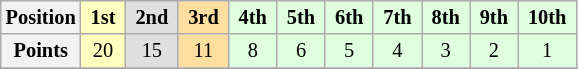<table class="wikitable" style="font-size:85%; text-align:center">
<tr>
<th>Position</th>
<td style="background:#ffffbf;"> <strong>1st</strong> </td>
<td style="background:#dfdfdf;"> <strong>2nd</strong> </td>
<td style="background:#ffdf9f;"> <strong>3rd</strong> </td>
<td style="background:#dfffdf;"> <strong>4th</strong> </td>
<td style="background:#dfffdf;"> <strong>5th</strong> </td>
<td style="background:#dfffdf;"> <strong>6th</strong> </td>
<td style="background:#dfffdf;"> <strong>7th</strong> </td>
<td style="background:#dfffdf;"> <strong>8th</strong> </td>
<td style="background:#dfffdf;"> <strong>9th</strong> </td>
<td style="background:#dfffdf;"> <strong>10th</strong> </td>
</tr>
<tr>
<th>Points</th>
<td style="background:#ffffbf;">20</td>
<td style="background:#dfdfdf;">15</td>
<td style="background:#ffdf9f;">11</td>
<td style="background:#dfffdf;">8</td>
<td style="background:#dfffdf;">6</td>
<td style="background:#dfffdf;">5</td>
<td style="background:#dfffdf;">4</td>
<td style="background:#dfffdf;">3</td>
<td style="background:#dfffdf;">2</td>
<td style="background:#dfffdf;">1</td>
</tr>
<tr>
</tr>
</table>
